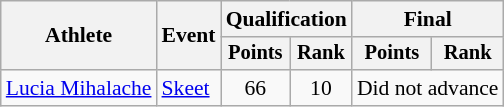<table class="wikitable" style="font-size:90%">
<tr>
<th rowspan="2">Athlete</th>
<th rowspan="2">Event</th>
<th colspan=2>Qualification</th>
<th colspan=2>Final</th>
</tr>
<tr style="font-size:95%">
<th>Points</th>
<th>Rank</th>
<th>Points</th>
<th>Rank</th>
</tr>
<tr align=center>
<td align=left><a href='#'>Lucia Mihalache</a></td>
<td align=left><a href='#'>Skeet</a></td>
<td>66</td>
<td>10</td>
<td colspan=2>Did not advance</td>
</tr>
</table>
